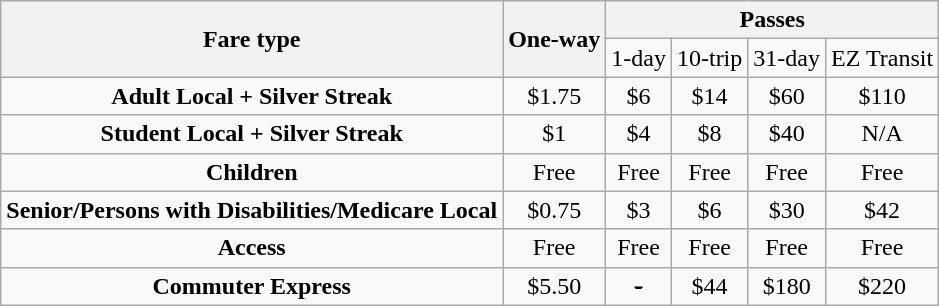<table class="wikitable" style="text-align:center;font-size:100%;">
<tr>
<th rowspan="2"><strong>Fare type</strong></th>
<th rowspan="2">One-way</th>
<th colspan="4">Passes</th>
</tr>
<tr>
<td>1-day</td>
<td>10-trip</td>
<td>31-day</td>
<td>EZ Transit</td>
</tr>
<tr>
<td><strong>Adult Local + Silver Streak</strong></td>
<td>$1.75</td>
<td>$6</td>
<td>$14</td>
<td>$60</td>
<td>$110</td>
</tr>
<tr>
<td><strong>Student Local + Silver Streak</strong></td>
<td>$1</td>
<td>$4</td>
<td>$8</td>
<td>$40</td>
<td>N/A</td>
</tr>
<tr>
<td><strong>Children</strong></td>
<td>Free</td>
<td>Free</td>
<td>Free</td>
<td>Free</td>
<td>Free</td>
</tr>
<tr>
<td><strong>Senior/Persons with Disabilities/Medicare Local</strong></td>
<td>$0.75</td>
<td>$3</td>
<td>$6</td>
<td>$30</td>
<td>$42</td>
</tr>
<tr>
<td><strong>Access</strong></td>
<td>Free</td>
<td>Free</td>
<td>Free</td>
<td>Free</td>
<td>Free</td>
</tr>
<tr>
<td><strong>Commuter Express</strong></td>
<td>$5.50</td>
<td><s>-</s></td>
<td>$44</td>
<td>$180</td>
<td>$220</td>
</tr>
</table>
